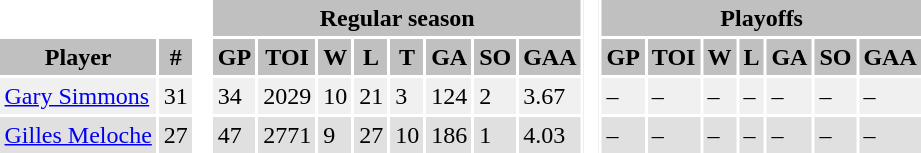<table BORDER="0" CELLPADDING="3" CELLSPACING="2" ID="Table1">
<tr ALIGN="center" bgcolor="#c0c0c0">
<th ALIGN="center" colspan="2" bgcolor="#ffffff"> </th>
<th ALIGN="center" rowspan="99" bgcolor="#ffffff"> </th>
<th ALIGN="center" colspan="8">Regular season</th>
<th ALIGN="center" rowspan="99" bgcolor="#ffffff"> </th>
<th ALIGN="center" colspan="7">Playoffs</th>
</tr>
<tr ALIGN="center" bgcolor="#c0c0c0">
<th ALIGN="center">Player</th>
<th ALIGN="center">#</th>
<th ALIGN="center">GP</th>
<th ALIGN="center">TOI</th>
<th ALIGN="center">W</th>
<th ALIGN="center">L</th>
<th ALIGN="center">T</th>
<th ALIGN="center">GA</th>
<th ALIGN="center">SO</th>
<th ALIGN="center">GAA</th>
<th ALIGN="center">GP</th>
<th ALIGN="center">TOI</th>
<th ALIGN="center">W</th>
<th ALIGN="center">L</th>
<th ALIGN="center">GA</th>
<th ALIGN="center">SO</th>
<th ALIGN="center">GAA</th>
</tr>
<tr bgcolor="#f0f0f0">
<td><a href='#'>Gary Simmons</a></td>
<td>31</td>
<td>34</td>
<td>2029</td>
<td>10</td>
<td>21</td>
<td>3</td>
<td>124</td>
<td>2</td>
<td>3.67</td>
<td>–</td>
<td>–</td>
<td>–</td>
<td>–</td>
<td>–</td>
<td>–</td>
<td>–</td>
</tr>
<tr bgcolor="#e0e0e0">
<td><a href='#'>Gilles Meloche</a></td>
<td>27</td>
<td>47</td>
<td>2771</td>
<td>9</td>
<td>27</td>
<td>10</td>
<td>186</td>
<td>1</td>
<td>4.03</td>
<td>–</td>
<td>–</td>
<td>–</td>
<td>–</td>
<td>–</td>
<td>–</td>
<td>–</td>
</tr>
</table>
